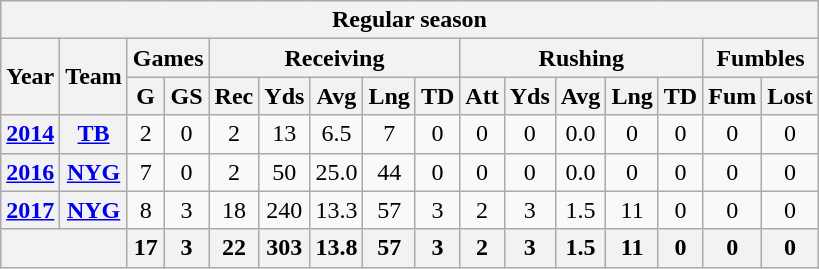<table class=wikitable style="text-align:center;">
<tr>
<th colspan=16><strong>Regular season</strong></th>
</tr>
<tr>
<th rowspan="2">Year</th>
<th rowspan="2">Team</th>
<th colspan="2">Games</th>
<th colspan="5">Receiving</th>
<th colspan="5">Rushing</th>
<th colspan="2">Fumbles</th>
</tr>
<tr>
<th>G</th>
<th>GS</th>
<th>Rec</th>
<th>Yds</th>
<th>Avg</th>
<th>Lng</th>
<th>TD</th>
<th>Att</th>
<th>Yds</th>
<th>Avg</th>
<th>Lng</th>
<th>TD</th>
<th>Fum</th>
<th>Lost</th>
</tr>
<tr>
<th><a href='#'>2014</a></th>
<th><a href='#'>TB</a></th>
<td>2</td>
<td>0</td>
<td>2</td>
<td>13</td>
<td>6.5</td>
<td>7</td>
<td>0</td>
<td>0</td>
<td>0</td>
<td>0.0</td>
<td>0</td>
<td>0</td>
<td>0</td>
<td>0</td>
</tr>
<tr>
<th><a href='#'>2016</a></th>
<th><a href='#'>NYG</a></th>
<td>7</td>
<td>0</td>
<td>2</td>
<td>50</td>
<td>25.0</td>
<td>44</td>
<td>0</td>
<td>0</td>
<td>0</td>
<td>0.0</td>
<td>0</td>
<td>0</td>
<td>0</td>
<td>0</td>
</tr>
<tr>
<th><a href='#'>2017</a></th>
<th><a href='#'>NYG</a></th>
<td>8</td>
<td>3</td>
<td>18</td>
<td>240</td>
<td>13.3</td>
<td>57</td>
<td>3</td>
<td>2</td>
<td>3</td>
<td>1.5</td>
<td>11</td>
<td>0</td>
<td>0</td>
<td>0</td>
</tr>
<tr>
<th colspan="2"></th>
<th>17</th>
<th>3</th>
<th>22</th>
<th>303</th>
<th>13.8</th>
<th>57</th>
<th>3</th>
<th>2</th>
<th>3</th>
<th>1.5</th>
<th>11</th>
<th>0</th>
<th>0</th>
<th>0</th>
</tr>
</table>
